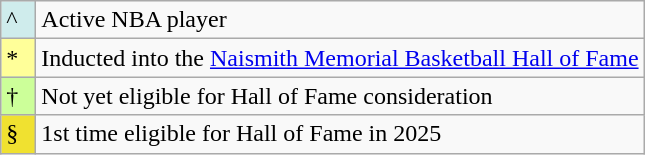<table class="wikitable">
<tr>
<td style="background:#CFECEC; width:1em">^</td>
<td>Active NBA player</td>
</tr>
<tr>
<td style="background:#FFFF99; width:1em">*</td>
<td>Inducted into the <a href='#'>Naismith Memorial Basketball Hall of Fame</a></td>
</tr>
<tr>
<td style="background:#CCFF99; width:1em">†</td>
<td>Not yet eligible for Hall of Fame consideration</td>
</tr>
<tr>
<td style="background:#F0E130; width:1em">§</td>
<td>1st time eligible for Hall of Fame in 2025</td>
</tr>
</table>
